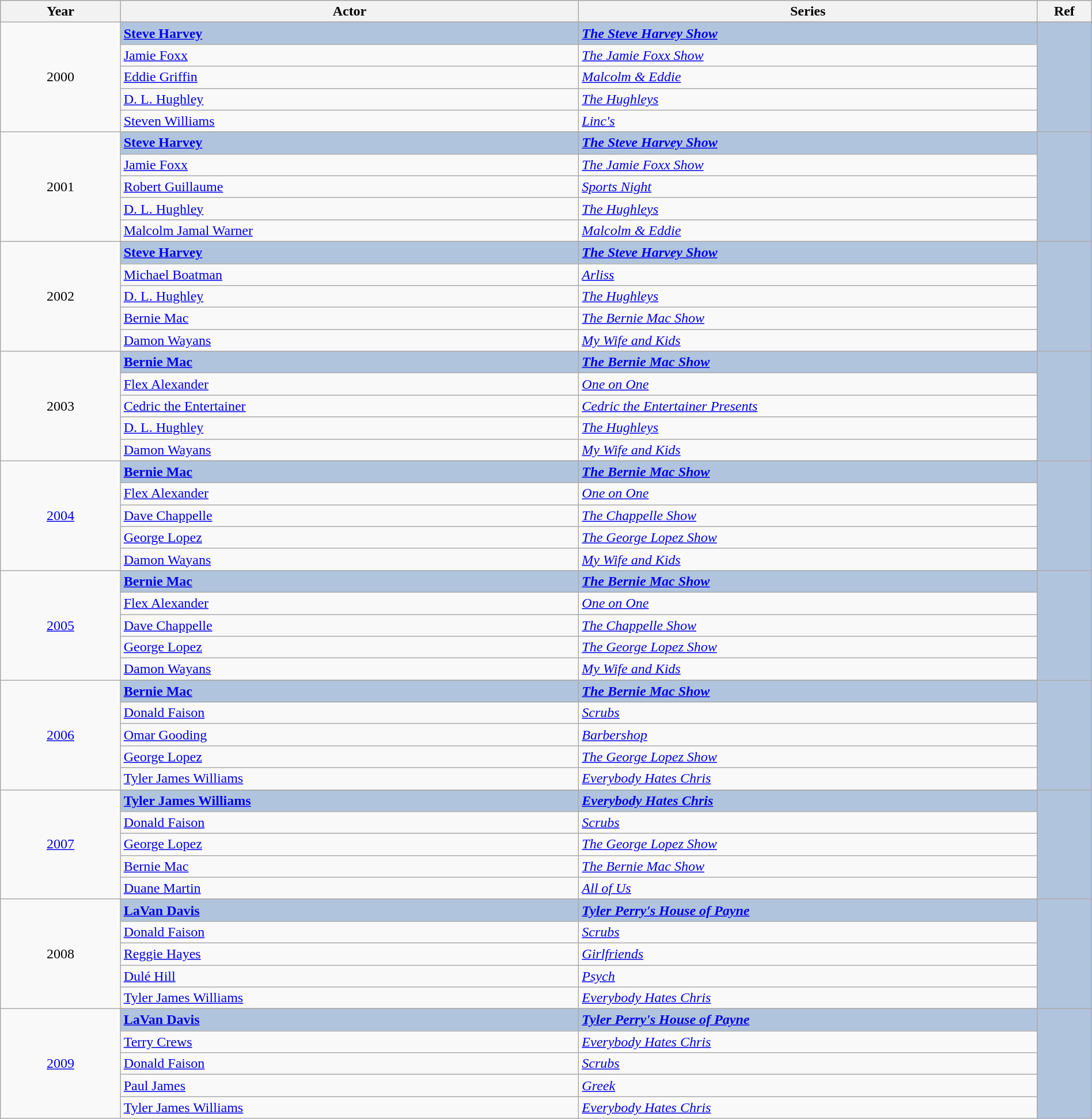<table class="wikitable" style="width:100%;">
<tr style="background:#bebebe;">
<th style="width:11%;">Year</th>
<th style="width:42%;">Actor</th>
<th style="width:42%;">Series</th>
<th style="width:5%;">Ref</th>
</tr>
<tr>
<td rowspan="6" align="center">2000</td>
</tr>
<tr style="background:#B0C4DE">
<td><strong><a href='#'>Steve Harvey</a></strong></td>
<td><strong><em><a href='#'>The Steve Harvey Show</a></em></strong></td>
<td rowspan="6" align="center"></td>
</tr>
<tr>
<td><a href='#'>Jamie Foxx</a></td>
<td><em><a href='#'>The Jamie Foxx Show</a></em></td>
</tr>
<tr>
<td><a href='#'>Eddie Griffin</a></td>
<td><em><a href='#'>Malcolm & Eddie</a></em></td>
</tr>
<tr>
<td><a href='#'>D. L. Hughley</a></td>
<td><em><a href='#'>The Hughleys</a></em></td>
</tr>
<tr>
<td><a href='#'>Steven Williams</a></td>
<td><em><a href='#'>Linc's</a></em></td>
</tr>
<tr>
<td rowspan="6" align="center">2001</td>
</tr>
<tr style="background:#B0C4DE">
<td><strong><a href='#'>Steve Harvey</a></strong></td>
<td><strong><em><a href='#'>The Steve Harvey Show</a></em></strong></td>
<td rowspan="6" align="center"></td>
</tr>
<tr>
<td><a href='#'>Jamie Foxx</a></td>
<td><em><a href='#'>The Jamie Foxx Show</a></em></td>
</tr>
<tr>
<td><a href='#'>Robert Guillaume</a></td>
<td><em><a href='#'>Sports Night</a></em></td>
</tr>
<tr>
<td><a href='#'>D. L. Hughley</a></td>
<td><em><a href='#'>The Hughleys</a></em></td>
</tr>
<tr>
<td><a href='#'>Malcolm Jamal Warner</a></td>
<td><em><a href='#'>Malcolm & Eddie</a></em></td>
</tr>
<tr>
<td rowspan="6" align="center">2002</td>
</tr>
<tr style="background:#B0C4DE">
<td><strong><a href='#'>Steve Harvey</a></strong></td>
<td><strong><em><a href='#'>The Steve Harvey Show</a></em></strong></td>
<td rowspan="6" align="center"></td>
</tr>
<tr>
<td><a href='#'>Michael Boatman</a></td>
<td><em><a href='#'>Arliss</a></em></td>
</tr>
<tr>
<td><a href='#'>D. L. Hughley</a></td>
<td><em><a href='#'>The Hughleys</a></em></td>
</tr>
<tr>
<td><a href='#'>Bernie Mac</a></td>
<td><em><a href='#'>The Bernie Mac Show</a></em></td>
</tr>
<tr>
<td><a href='#'>Damon Wayans</a></td>
<td><em><a href='#'>My Wife and Kids</a></em></td>
</tr>
<tr>
<td rowspan="6" align="center">2003</td>
</tr>
<tr style="background:#B0C4DE">
<td><strong><a href='#'>Bernie Mac</a></strong></td>
<td><strong><em><a href='#'>The Bernie Mac Show</a></em></strong></td>
<td rowspan="6" align="center"></td>
</tr>
<tr>
<td><a href='#'>Flex Alexander</a></td>
<td><em><a href='#'>One on One</a></em></td>
</tr>
<tr>
<td><a href='#'>Cedric the Entertainer</a></td>
<td><em><a href='#'>Cedric the Entertainer Presents</a></em></td>
</tr>
<tr>
<td><a href='#'>D. L. Hughley</a></td>
<td><em><a href='#'>The Hughleys</a></em></td>
</tr>
<tr>
<td><a href='#'>Damon Wayans</a></td>
<td><em><a href='#'>My Wife and Kids</a></em></td>
</tr>
<tr>
<td rowspan="6" align="center"><a href='#'>2004</a></td>
</tr>
<tr style="background:#B0C4DE">
<td><strong><a href='#'>Bernie Mac</a></strong></td>
<td><strong><em><a href='#'>The Bernie Mac Show</a></em></strong></td>
<td rowspan="6" align="center"></td>
</tr>
<tr>
<td><a href='#'>Flex Alexander</a></td>
<td><em><a href='#'>One on One</a></em></td>
</tr>
<tr>
<td><a href='#'>Dave Chappelle</a></td>
<td><em><a href='#'>The Chappelle Show</a></em></td>
</tr>
<tr>
<td><a href='#'>George Lopez</a></td>
<td><em><a href='#'>The George Lopez Show</a></em></td>
</tr>
<tr>
<td><a href='#'>Damon Wayans</a></td>
<td><em><a href='#'>My Wife and Kids</a></em></td>
</tr>
<tr>
<td rowspan="6" align="center"><a href='#'>2005</a></td>
</tr>
<tr style="background:#B0C4DE">
<td><strong><a href='#'>Bernie Mac</a></strong></td>
<td><strong><em><a href='#'>The Bernie Mac Show</a></em></strong></td>
<td rowspan="6" align="center"></td>
</tr>
<tr>
<td><a href='#'>Flex Alexander</a></td>
<td><em><a href='#'>One on One</a></em></td>
</tr>
<tr>
<td><a href='#'>Dave Chappelle</a></td>
<td><em><a href='#'>The Chappelle Show</a></em></td>
</tr>
<tr>
<td><a href='#'>George Lopez</a></td>
<td><em><a href='#'>The George Lopez Show</a></em></td>
</tr>
<tr>
<td><a href='#'>Damon Wayans</a></td>
<td><em><a href='#'>My Wife and Kids</a></em></td>
</tr>
<tr>
<td rowspan="6" align="center"><a href='#'>2006</a></td>
</tr>
<tr style="background:#B0C4DE">
<td><strong><a href='#'>Bernie Mac</a></strong></td>
<td><strong><em><a href='#'>The Bernie Mac Show</a></em></strong></td>
<td rowspan="6" align="center"></td>
</tr>
<tr>
<td><a href='#'>Donald Faison</a></td>
<td><em><a href='#'>Scrubs</a></em></td>
</tr>
<tr>
<td><a href='#'>Omar Gooding</a></td>
<td><em><a href='#'>Barbershop</a></em></td>
</tr>
<tr>
<td><a href='#'>George Lopez</a></td>
<td><em><a href='#'>The George Lopez Show</a></em></td>
</tr>
<tr>
<td><a href='#'>Tyler James Williams</a></td>
<td><em><a href='#'>Everybody Hates Chris</a></em></td>
</tr>
<tr>
<td rowspan="6" align="center"><a href='#'>2007</a></td>
</tr>
<tr style="background:#B0C4DE">
<td><strong><a href='#'>Tyler James Williams</a></strong></td>
<td><strong><em><a href='#'>Everybody Hates Chris</a></em></strong></td>
<td rowspan="6" align="center"></td>
</tr>
<tr>
<td><a href='#'>Donald Faison</a></td>
<td><em><a href='#'>Scrubs</a></em></td>
</tr>
<tr>
<td><a href='#'>George Lopez</a></td>
<td><em><a href='#'>The George Lopez Show</a></em></td>
</tr>
<tr>
<td><a href='#'>Bernie Mac</a></td>
<td><em><a href='#'>The Bernie Mac Show</a></em></td>
</tr>
<tr>
<td><a href='#'>Duane Martin</a></td>
<td><em><a href='#'>All of Us</a></em></td>
</tr>
<tr>
<td rowspan="6" align="center">2008</td>
</tr>
<tr style="background:#B0C4DE">
<td><strong><a href='#'>LaVan Davis</a></strong></td>
<td><strong><em><a href='#'>Tyler Perry's House of Payne</a></em></strong></td>
<td rowspan="6" align="center"></td>
</tr>
<tr>
<td><a href='#'>Donald Faison</a></td>
<td><em><a href='#'>Scrubs</a></em></td>
</tr>
<tr>
<td><a href='#'>Reggie Hayes</a></td>
<td><em><a href='#'>Girlfriends</a></em></td>
</tr>
<tr>
<td><a href='#'>Dulé Hill</a></td>
<td><em><a href='#'>Psych</a></em></td>
</tr>
<tr>
<td><a href='#'>Tyler James Williams</a></td>
<td><em><a href='#'>Everybody Hates Chris</a></em></td>
</tr>
<tr>
<td rowspan="6" align="center"><a href='#'>2009</a></td>
</tr>
<tr style="background:#B0C4DE">
<td><strong><a href='#'>LaVan Davis</a></strong></td>
<td><strong><em><a href='#'>Tyler Perry's House of Payne</a></em></strong></td>
<td rowspan="6" align="center"></td>
</tr>
<tr>
<td><a href='#'>Terry Crews</a></td>
<td><em><a href='#'>Everybody Hates Chris</a></em></td>
</tr>
<tr>
<td><a href='#'>Donald Faison</a></td>
<td><em><a href='#'>Scrubs</a></em></td>
</tr>
<tr>
<td><a href='#'>Paul James</a></td>
<td><em><a href='#'>Greek</a></em></td>
</tr>
<tr>
<td><a href='#'>Tyler James Williams</a></td>
<td><em><a href='#'>Everybody Hates Chris</a></em></td>
</tr>
</table>
